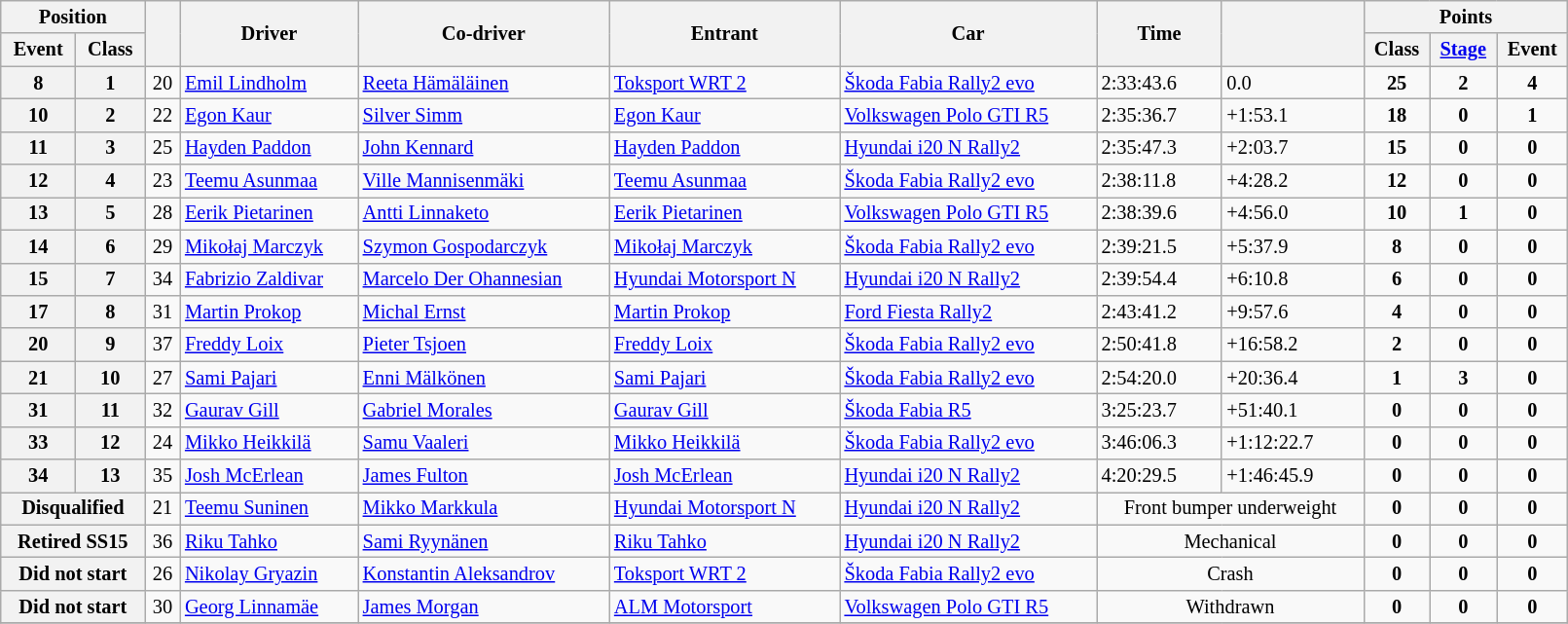<table class="wikitable" width=85% style="font-size: 85%;">
<tr>
<th colspan="2">Position</th>
<th rowspan="2"></th>
<th rowspan="2">Driver</th>
<th rowspan="2">Co-driver</th>
<th rowspan="2">Entrant</th>
<th rowspan="2">Car</th>
<th rowspan="2">Time</th>
<th rowspan="2"></th>
<th colspan="3">Points</th>
</tr>
<tr>
<th>Event</th>
<th>Class</th>
<th>Class</th>
<th><a href='#'>Stage</a></th>
<th>Event</th>
</tr>
<tr>
<th>8</th>
<th>1</th>
<td align="center">20</td>
<td><a href='#'>Emil Lindholm</a></td>
<td><a href='#'>Reeta Hämäläinen</a></td>
<td><a href='#'>Toksport WRT 2</a></td>
<td><a href='#'>Škoda Fabia Rally2 evo</a></td>
<td>2:33:43.6</td>
<td>0.0</td>
<td align="center"><strong>25</strong></td>
<td align="center"><strong>2</strong></td>
<td align="center"><strong>4</strong></td>
</tr>
<tr>
<th>10</th>
<th>2</th>
<td align="center">22</td>
<td><a href='#'>Egon Kaur</a></td>
<td><a href='#'>Silver Simm</a></td>
<td><a href='#'>Egon Kaur</a></td>
<td><a href='#'>Volkswagen Polo GTI R5</a></td>
<td>2:35:36.7</td>
<td>+1:53.1</td>
<td align="center"><strong>18</strong></td>
<td align="center"><strong>0</strong></td>
<td align="center"><strong>1</strong></td>
</tr>
<tr>
<th>11</th>
<th>3</th>
<td align="center">25</td>
<td><a href='#'>Hayden Paddon</a></td>
<td><a href='#'>John Kennard</a></td>
<td><a href='#'>Hayden Paddon</a></td>
<td><a href='#'>Hyundai i20 N Rally2</a></td>
<td>2:35:47.3</td>
<td>+2:03.7</td>
<td align="center"><strong>15</strong></td>
<td align="center"><strong>0</strong></td>
<td align="center"><strong>0</strong></td>
</tr>
<tr>
<th>12</th>
<th>4</th>
<td align="center">23</td>
<td><a href='#'>Teemu Asunmaa</a></td>
<td><a href='#'>Ville Mannisenmäki</a></td>
<td><a href='#'>Teemu Asunmaa</a></td>
<td><a href='#'>Škoda Fabia Rally2 evo</a></td>
<td>2:38:11.8</td>
<td>+4:28.2</td>
<td align="center"><strong>12</strong></td>
<td align="center"><strong>0</strong></td>
<td align="center"><strong>0</strong></td>
</tr>
<tr>
<th>13</th>
<th>5</th>
<td align="center">28</td>
<td><a href='#'>Eerik Pietarinen</a></td>
<td><a href='#'>Antti Linnaketo</a></td>
<td><a href='#'>Eerik Pietarinen</a></td>
<td><a href='#'>Volkswagen Polo GTI R5</a></td>
<td>2:38:39.6</td>
<td>+4:56.0</td>
<td align="center"><strong>10</strong></td>
<td align="center"><strong>1</strong></td>
<td align="center"><strong>0</strong></td>
</tr>
<tr>
<th>14</th>
<th>6</th>
<td align="center">29</td>
<td><a href='#'>Mikołaj Marczyk</a></td>
<td><a href='#'>Szymon Gospodarczyk</a></td>
<td><a href='#'>Mikołaj Marczyk</a></td>
<td><a href='#'>Škoda Fabia Rally2 evo</a></td>
<td>2:39:21.5</td>
<td>+5:37.9</td>
<td align="center"><strong>8</strong></td>
<td align="center"><strong>0</strong></td>
<td align="center"><strong>0</strong></td>
</tr>
<tr>
<th>15</th>
<th>7</th>
<td align="center">34</td>
<td><a href='#'>Fabrizio Zaldivar</a></td>
<td><a href='#'>Marcelo Der Ohannesian</a></td>
<td><a href='#'>Hyundai Motorsport N</a></td>
<td><a href='#'>Hyundai i20 N Rally2</a></td>
<td>2:39:54.4</td>
<td>+6:10.8</td>
<td align="center"><strong>6</strong></td>
<td align="center"><strong>0</strong></td>
<td align="center"><strong>0</strong></td>
</tr>
<tr>
<th>17</th>
<th>8</th>
<td align="center">31</td>
<td><a href='#'>Martin Prokop</a></td>
<td><a href='#'>Michal Ernst</a></td>
<td><a href='#'>Martin Prokop</a></td>
<td><a href='#'>Ford Fiesta Rally2</a></td>
<td>2:43:41.2</td>
<td>+9:57.6</td>
<td align="center"><strong>4</strong></td>
<td align="center"><strong>0</strong></td>
<td align="center"><strong>0</strong></td>
</tr>
<tr>
<th>20</th>
<th>9</th>
<td align="center">37</td>
<td><a href='#'>Freddy Loix</a></td>
<td><a href='#'>Pieter Tsjoen</a></td>
<td><a href='#'>Freddy Loix</a></td>
<td><a href='#'>Škoda Fabia Rally2 evo</a></td>
<td>2:50:41.8</td>
<td>+16:58.2</td>
<td align="center"><strong>2</strong></td>
<td align="center"><strong>0</strong></td>
<td align="center"><strong>0</strong></td>
</tr>
<tr>
<th>21</th>
<th>10</th>
<td align="center">27</td>
<td><a href='#'>Sami Pajari</a></td>
<td><a href='#'>Enni Mälkönen</a></td>
<td><a href='#'>Sami Pajari</a></td>
<td><a href='#'>Škoda Fabia Rally2 evo</a></td>
<td>2:54:20.0</td>
<td>+20:36.4</td>
<td align="center"><strong>1</strong></td>
<td align="center"><strong>3</strong></td>
<td align="center"><strong>0</strong></td>
</tr>
<tr>
<th>31</th>
<th>11</th>
<td align="center">32</td>
<td><a href='#'>Gaurav Gill</a></td>
<td><a href='#'>Gabriel Morales</a></td>
<td><a href='#'>Gaurav Gill</a></td>
<td><a href='#'>Škoda Fabia R5</a></td>
<td>3:25:23.7</td>
<td>+51:40.1</td>
<td align="center"><strong>0</strong></td>
<td align="center"><strong>0</strong></td>
<td align="center"><strong>0</strong></td>
</tr>
<tr>
<th>33</th>
<th>12</th>
<td align="center">24</td>
<td><a href='#'>Mikko Heikkilä</a></td>
<td><a href='#'>Samu Vaaleri</a></td>
<td><a href='#'>Mikko Heikkilä</a></td>
<td><a href='#'>Škoda Fabia Rally2 evo</a></td>
<td>3:46:06.3</td>
<td>+1:12:22.7</td>
<td align="center"><strong>0</strong></td>
<td align="center"><strong>0</strong></td>
<td align="center"><strong>0</strong></td>
</tr>
<tr>
<th>34</th>
<th>13</th>
<td align="center">35</td>
<td><a href='#'>Josh McErlean</a></td>
<td><a href='#'>James Fulton</a></td>
<td><a href='#'>Josh McErlean</a></td>
<td><a href='#'>Hyundai i20 N Rally2</a></td>
<td>4:20:29.5</td>
<td>+1:46:45.9</td>
<td align="center"><strong>0</strong></td>
<td align="center"><strong>0</strong></td>
<td align="center"><strong>0</strong></td>
</tr>
<tr>
<th colspan="2">Disqualified</th>
<td align="center">21</td>
<td><a href='#'>Teemu Suninen</a></td>
<td><a href='#'>Mikko Markkula</a></td>
<td><a href='#'>Hyundai Motorsport N</a></td>
<td><a href='#'>Hyundai i20 N Rally2</a></td>
<td align="center" colspan="2">Front bumper underweight</td>
<td align="center"><strong>0</strong></td>
<td align="center"><strong>0</strong></td>
<td align="center"><strong>0</strong></td>
</tr>
<tr>
<th colspan="2">Retired SS15</th>
<td align="center">36</td>
<td><a href='#'>Riku Tahko</a></td>
<td><a href='#'>Sami Ryynänen</a></td>
<td><a href='#'>Riku Tahko</a></td>
<td><a href='#'>Hyundai i20 N Rally2</a></td>
<td align="center" colspan="2">Mechanical</td>
<td align="center"><strong>0</strong></td>
<td align="center"><strong>0</strong></td>
<td align="center"><strong>0</strong></td>
</tr>
<tr>
<th colspan="2">Did not start</th>
<td align="center">26</td>
<td><a href='#'>Nikolay Gryazin</a></td>
<td><a href='#'>Konstantin Aleksandrov</a></td>
<td><a href='#'>Toksport WRT 2</a></td>
<td><a href='#'>Škoda Fabia Rally2 evo</a></td>
<td align="center" colspan="2">Crash</td>
<td align="center"><strong>0</strong></td>
<td align="center"><strong>0</strong></td>
<td align="center"><strong>0</strong></td>
</tr>
<tr>
<th colspan="2">Did not start</th>
<td align="center">30</td>
<td><a href='#'>Georg Linnamäe</a></td>
<td><a href='#'>James Morgan</a></td>
<td><a href='#'>ALM Motorsport</a></td>
<td><a href='#'>Volkswagen Polo GTI R5</a></td>
<td align="center" colspan="2">Withdrawn</td>
<td align="center"><strong>0</strong></td>
<td align="center"><strong>0</strong></td>
<td align="center"><strong>0</strong></td>
</tr>
<tr>
</tr>
</table>
